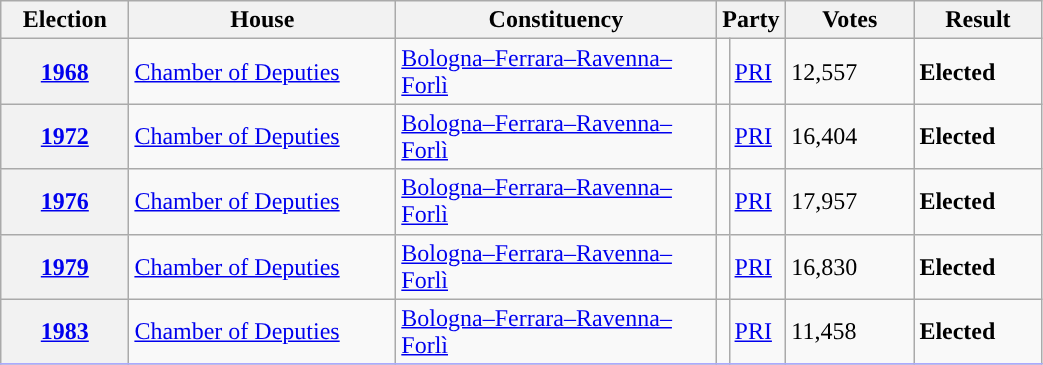<table class=wikitable style="width:55%; border:1px #AAAAFF solid">
<tr>
<th width=12%>Election</th>
<th width=25%>House</th>
<th width=30%>Constituency</th>
<th width=5% colspan="2">Party</th>
<th width=12%>Votes</th>
<th width=12%>Result</th>
</tr>
<tr>
<th><a href='#'>1968</a></th>
<td><a href='#'>Chamber of Deputies</a></td>
<td><a href='#'>Bologna–Ferrara–Ravenna–Forlì</a></td>
<td></td>
<td><a href='#'>PRI</a></td>
<td>12,557</td>
<td> <strong>Elected</strong></td>
</tr>
<tr>
<th><a href='#'>1972</a></th>
<td><a href='#'>Chamber of Deputies</a></td>
<td><a href='#'>Bologna–Ferrara–Ravenna–Forlì</a></td>
<td></td>
<td><a href='#'>PRI</a></td>
<td>16,404</td>
<td> <strong>Elected</strong></td>
</tr>
<tr>
<th><a href='#'>1976</a></th>
<td><a href='#'>Chamber of Deputies</a></td>
<td><a href='#'>Bologna–Ferrara–Ravenna–Forlì</a></td>
<td></td>
<td><a href='#'>PRI</a></td>
<td>17,957</td>
<td> <strong>Elected</strong></td>
</tr>
<tr>
<th><a href='#'>1979</a></th>
<td><a href='#'>Chamber of Deputies</a></td>
<td><a href='#'>Bologna–Ferrara–Ravenna–Forlì</a></td>
<td></td>
<td><a href='#'>PRI</a></td>
<td>16,830</td>
<td> <strong>Elected</strong></td>
</tr>
<tr>
<th><a href='#'>1983</a></th>
<td><a href='#'>Chamber of Deputies</a></td>
<td><a href='#'>Bologna–Ferrara–Ravenna–Forlì</a></td>
<td></td>
<td><a href='#'>PRI</a></td>
<td>11,458</td>
<td> <strong>Elected</strong></td>
</tr>
<tr>
</tr>
</table>
